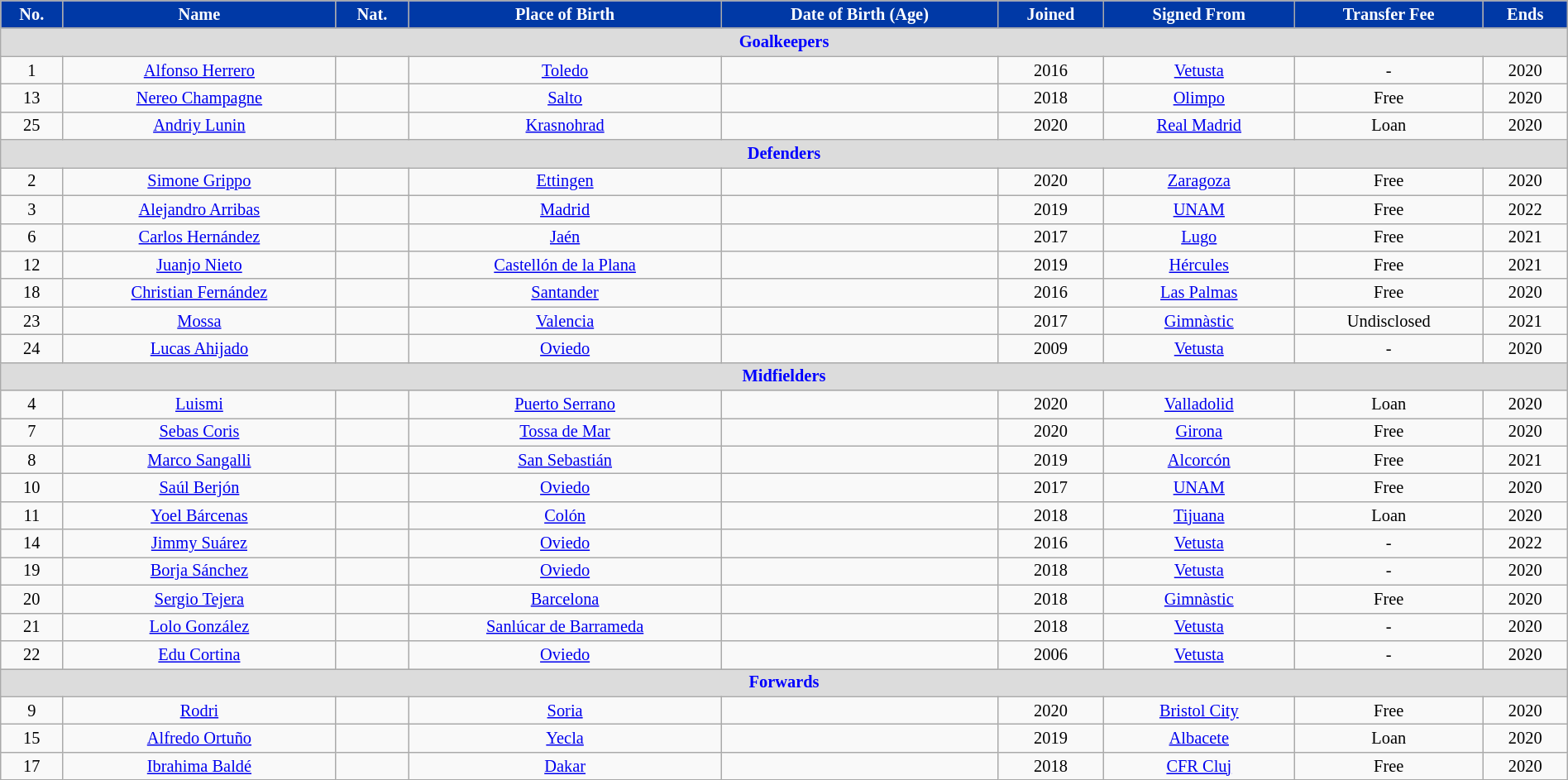<table class="wikitable" style="text-align:center; font-size:85%; width:100%;">
<tr>
<th style="background:#0039a6; color:white; text-align:center;">No.</th>
<th style="background:#0039a6; color:white; text-align:center;">Name</th>
<th style="background:#0039a6; color:white; text-align:center;">Nat.</th>
<th style="background:#0039a6; color:white; text-align:center;">Place of Birth</th>
<th style="background:#0039a6; color:white; text-align:center;">Date of Birth (Age)</th>
<th style="background:#0039a6; color:white; text-align:center;">Joined</th>
<th style="background:#0039a6; color:white; text-align:center;">Signed From</th>
<th style="background:#0039a6; color:white; text-align:center;">Transfer Fee</th>
<th style="background:#0039a6; color:white; text-align:center;">Ends</th>
</tr>
<tr>
<th colspan="9" style="background:#dcdcdc; color:blue; text-align:center;">Goalkeepers</th>
</tr>
<tr>
<td>1</td>
<td><a href='#'>Alfonso Herrero</a></td>
<td></td>
<td> <a href='#'>Toledo</a></td>
<td></td>
<td>2016</td>
<td><a href='#'>Vetusta</a></td>
<td>-</td>
<td>2020</td>
</tr>
<tr>
<td>13</td>
<td><a href='#'>Nereo Champagne</a></td>
<td> </td>
<td> <a href='#'>Salto</a></td>
<td></td>
<td>2018</td>
<td> <a href='#'>Olimpo</a></td>
<td>Free</td>
<td>2020</td>
</tr>
<tr>
<td>25</td>
<td><a href='#'>Andriy Lunin</a></td>
<td></td>
<td> <a href='#'>Krasnohrad</a></td>
<td></td>
<td>2020</td>
<td><a href='#'>Real Madrid</a></td>
<td>Loan</td>
<td>2020</td>
</tr>
<tr>
<th colspan="9" style="background:#dcdcdc; color:blue; text-align:center;">Defenders</th>
</tr>
<tr>
<td>2</td>
<td><a href='#'>Simone Grippo</a></td>
<td> </td>
<td> <a href='#'>Ettingen</a></td>
<td></td>
<td>2020</td>
<td><a href='#'>Zaragoza</a></td>
<td>Free</td>
<td>2020</td>
</tr>
<tr>
<td>3</td>
<td><a href='#'>Alejandro Arribas</a></td>
<td></td>
<td> <a href='#'>Madrid</a></td>
<td></td>
<td>2019</td>
<td> <a href='#'>UNAM</a></td>
<td>Free</td>
<td>2022</td>
</tr>
<tr>
<td>6</td>
<td><a href='#'>Carlos Hernández</a></td>
<td></td>
<td> <a href='#'>Jaén</a></td>
<td></td>
<td>2017</td>
<td><a href='#'>Lugo</a></td>
<td>Free</td>
<td>2021</td>
</tr>
<tr>
<td>12</td>
<td><a href='#'>Juanjo Nieto</a></td>
<td></td>
<td> <a href='#'>Castellón de la Plana</a></td>
<td></td>
<td>2019</td>
<td><a href='#'>Hércules</a></td>
<td>Free</td>
<td>2021</td>
</tr>
<tr>
<td>18</td>
<td><a href='#'>Christian Fernández</a></td>
<td></td>
<td> <a href='#'>Santander</a></td>
<td></td>
<td>2016</td>
<td><a href='#'>Las Palmas</a></td>
<td>Free</td>
<td>2020</td>
</tr>
<tr>
<td>23</td>
<td><a href='#'>Mossa</a></td>
<td></td>
<td> <a href='#'>Valencia</a></td>
<td></td>
<td>2017</td>
<td><a href='#'>Gimnàstic</a></td>
<td>Undisclosed</td>
<td>2021</td>
</tr>
<tr>
<td>24</td>
<td><a href='#'>Lucas Ahijado</a></td>
<td></td>
<td> <a href='#'>Oviedo</a></td>
<td></td>
<td>2009</td>
<td><a href='#'>Vetusta</a></td>
<td>-</td>
<td>2020</td>
</tr>
<tr>
<th colspan="9" style="background:#dcdcdc; color:blue; text-align:center;">Midfielders</th>
</tr>
<tr>
<td>4</td>
<td><a href='#'>Luismi</a></td>
<td></td>
<td> <a href='#'>Puerto Serrano</a></td>
<td></td>
<td>2020</td>
<td><a href='#'>Valladolid</a></td>
<td>Loan</td>
<td>2020</td>
</tr>
<tr>
<td>7</td>
<td><a href='#'>Sebas Coris</a></td>
<td></td>
<td> <a href='#'>Tossa de Mar</a></td>
<td></td>
<td>2020</td>
<td><a href='#'>Girona</a></td>
<td>Free</td>
<td>2020</td>
</tr>
<tr>
<td>8</td>
<td><a href='#'>Marco Sangalli</a></td>
<td></td>
<td> <a href='#'>San Sebastián</a></td>
<td></td>
<td>2019</td>
<td><a href='#'>Alcorcón</a></td>
<td>Free</td>
<td>2021</td>
</tr>
<tr>
<td>10</td>
<td><a href='#'>Saúl Berjón</a></td>
<td></td>
<td> <a href='#'>Oviedo</a></td>
<td></td>
<td>2017</td>
<td> <a href='#'>UNAM</a></td>
<td>Free</td>
<td>2020</td>
</tr>
<tr>
<td>11</td>
<td><a href='#'>Yoel Bárcenas</a></td>
<td></td>
<td> <a href='#'>Colón</a></td>
<td></td>
<td>2018</td>
<td> <a href='#'>Tijuana</a></td>
<td>Loan</td>
<td>2020</td>
</tr>
<tr>
<td>14</td>
<td><a href='#'>Jimmy Suárez</a></td>
<td></td>
<td> <a href='#'>Oviedo</a></td>
<td></td>
<td>2016</td>
<td><a href='#'>Vetusta</a></td>
<td>-</td>
<td>2022</td>
</tr>
<tr>
<td>19</td>
<td><a href='#'>Borja Sánchez</a></td>
<td></td>
<td> <a href='#'>Oviedo</a></td>
<td></td>
<td>2018</td>
<td><a href='#'>Vetusta</a></td>
<td>-</td>
<td>2020</td>
</tr>
<tr>
<td>20</td>
<td><a href='#'>Sergio Tejera</a></td>
<td></td>
<td> <a href='#'>Barcelona</a></td>
<td></td>
<td>2018</td>
<td><a href='#'>Gimnàstic</a></td>
<td>Free</td>
<td>2020</td>
</tr>
<tr>
<td>21</td>
<td><a href='#'>Lolo González</a></td>
<td></td>
<td> <a href='#'>Sanlúcar de Barrameda</a></td>
<td></td>
<td>2018</td>
<td><a href='#'>Vetusta</a></td>
<td>-</td>
<td>2020</td>
</tr>
<tr>
<td>22</td>
<td><a href='#'>Edu Cortina</a></td>
<td></td>
<td> <a href='#'>Oviedo</a></td>
<td></td>
<td>2006</td>
<td><a href='#'>Vetusta</a></td>
<td>-</td>
<td>2020</td>
</tr>
<tr>
<th colspan="9" style="background:#dcdcdc; color:blue; text-align=center;">Forwards</th>
</tr>
<tr>
<td>9</td>
<td><a href='#'>Rodri</a></td>
<td></td>
<td> <a href='#'>Soria</a></td>
<td></td>
<td>2020</td>
<td> <a href='#'>Bristol City</a></td>
<td>Free</td>
<td>2020</td>
</tr>
<tr>
<td>15</td>
<td><a href='#'>Alfredo Ortuño</a></td>
<td></td>
<td> <a href='#'>Yecla</a></td>
<td></td>
<td>2019</td>
<td><a href='#'>Albacete</a></td>
<td>Loan</td>
<td>2020</td>
</tr>
<tr>
<td>17</td>
<td><a href='#'>Ibrahima Baldé</a></td>
<td></td>
<td> <a href='#'>Dakar</a></td>
<td></td>
<td>2018</td>
<td> <a href='#'>CFR Cluj</a></td>
<td>Free</td>
<td>2020</td>
</tr>
</table>
